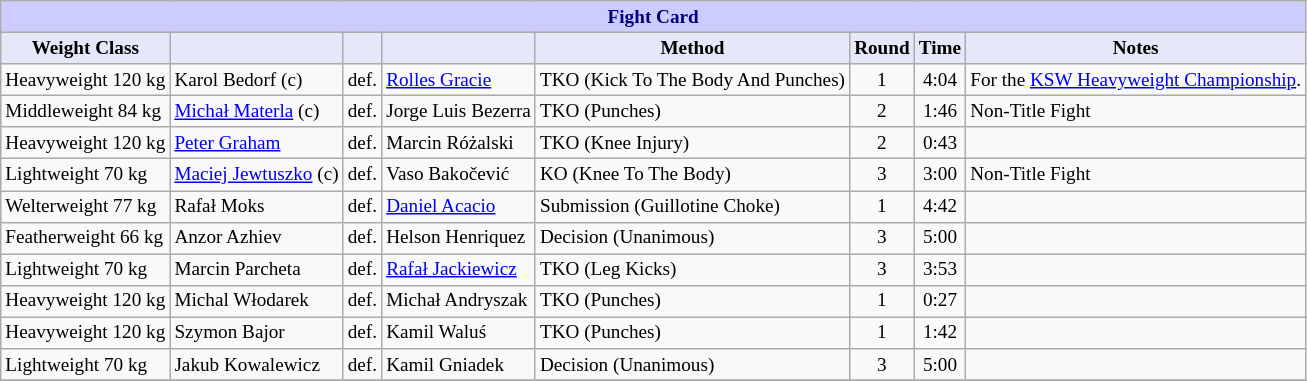<table class="wikitable" style="font-size: 80%;">
<tr>
<th colspan="8" style="background-color: #ccf; color: #000080; text-align: center;"><strong>Fight Card</strong></th>
</tr>
<tr>
<th colspan="1" style="background-color: #E6E8FA; color: #000000; text-align: center;">Weight Class</th>
<th colspan="1" style="background-color: #E6E8FA; color: #000000; text-align: center;"></th>
<th colspan="1" style="background-color: #E6E8FA; color: #000000; text-align: center;"></th>
<th colspan="1" style="background-color: #E6E8FA; color: #000000; text-align: center;"></th>
<th colspan="1" style="background-color: #E6E8FA; color: #000000; text-align: center;">Method</th>
<th colspan="1" style="background-color: #E6E8FA; color: #000000; text-align: center;">Round</th>
<th colspan="1" style="background-color: #E6E8FA; color: #000000; text-align: center;">Time</th>
<th colspan="1" style="background-color: #E6E8FA; color: #000000; text-align: center;">Notes</th>
</tr>
<tr>
<td>Heavyweight 120 kg</td>
<td> Karol Bedorf (c)</td>
<td>def.</td>
<td> <a href='#'>Rolles Gracie</a></td>
<td>TKO (Kick To The Body And Punches)</td>
<td align=center>1</td>
<td align=center>4:04</td>
<td>For the <a href='#'>KSW Heavyweight Championship</a>.</td>
</tr>
<tr>
<td>Middleweight 84 kg</td>
<td> <a href='#'>Michał Materla</a> (c)</td>
<td>def.</td>
<td> Jorge Luis Bezerra</td>
<td>TKO (Punches)</td>
<td align=center>2</td>
<td align=center>1:46</td>
<td>Non-Title Fight</td>
</tr>
<tr>
<td>Heavyweight 120 kg</td>
<td> <a href='#'>Peter Graham</a></td>
<td>def.</td>
<td> Marcin Różalski</td>
<td>TKO (Knee Injury)</td>
<td align=center>2</td>
<td align=center>0:43</td>
<td></td>
</tr>
<tr>
<td>Lightweight 70 kg</td>
<td> <a href='#'>Maciej Jewtuszko</a> (c)</td>
<td>def.</td>
<td> Vaso Bakočević</td>
<td>KO (Knee To The Body)</td>
<td align=center>3</td>
<td align=center>3:00</td>
<td>Non-Title Fight</td>
</tr>
<tr>
<td>Welterweight 77 kg</td>
<td> Rafał Moks</td>
<td>def.</td>
<td> <a href='#'>Daniel Acacio</a></td>
<td>Submission (Guillotine Choke)</td>
<td align=center>1</td>
<td align=center>4:42</td>
<td></td>
</tr>
<tr>
<td>Featherweight 66 kg</td>
<td> Anzor Azhiev</td>
<td>def.</td>
<td> Helson Henriquez</td>
<td>Decision (Unanimous)</td>
<td align=center>3</td>
<td align=center>5:00</td>
<td></td>
</tr>
<tr>
<td>Lightweight 70 kg</td>
<td> Marcin Parcheta</td>
<td>def.</td>
<td> <a href='#'>Rafał Jackiewicz</a></td>
<td>TKO (Leg Kicks)</td>
<td align=center>3</td>
<td align=center>3:53</td>
<td></td>
</tr>
<tr>
<td>Heavyweight 120 kg</td>
<td> Michal Włodarek</td>
<td>def.</td>
<td> Michał Andryszak</td>
<td>TKO (Punches)</td>
<td align=center>1</td>
<td align=center>0:27</td>
<td></td>
</tr>
<tr>
<td>Heavyweight 120 kg</td>
<td> Szymon Bajor</td>
<td>def.</td>
<td> Kamil Waluś</td>
<td>TKO (Punches)</td>
<td align=center>1</td>
<td align=center>1:42</td>
<td></td>
</tr>
<tr>
<td>Lightweight 70 kg</td>
<td> Jakub Kowalewicz</td>
<td>def.</td>
<td> Kamil Gniadek</td>
<td>Decision (Unanimous)</td>
<td align=center>3</td>
<td align=center>5:00</td>
<td></td>
</tr>
<tr>
</tr>
</table>
